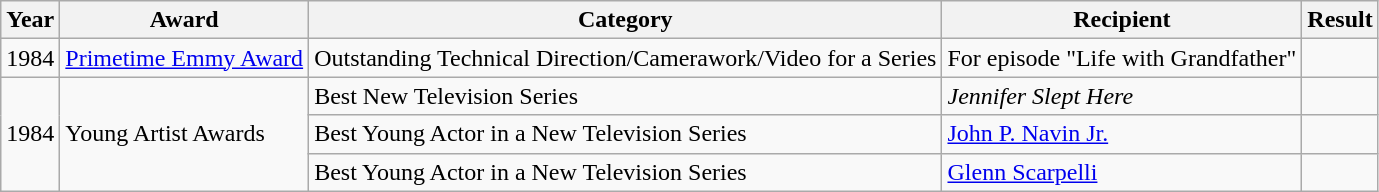<table class="wikitable">
<tr>
<th>Year</th>
<th>Award</th>
<th>Category</th>
<th>Recipient</th>
<th>Result</th>
</tr>
<tr>
<td>1984</td>
<td><a href='#'>Primetime Emmy Award</a></td>
<td>Outstanding Technical Direction/Camerawork/Video for a Series</td>
<td>For episode "Life with Grandfather"</td>
<td></td>
</tr>
<tr>
<td rowspan="3">1984</td>
<td rowspan="3">Young Artist Awards</td>
<td>Best New Television Series</td>
<td><em>Jennifer Slept Here</em></td>
<td></td>
</tr>
<tr>
<td>Best Young Actor in a New Television Series</td>
<td><a href='#'>John P. Navin Jr.</a></td>
<td></td>
</tr>
<tr>
<td>Best Young Actor in a New Television Series</td>
<td><a href='#'>Glenn Scarpelli</a></td>
<td></td>
</tr>
</table>
